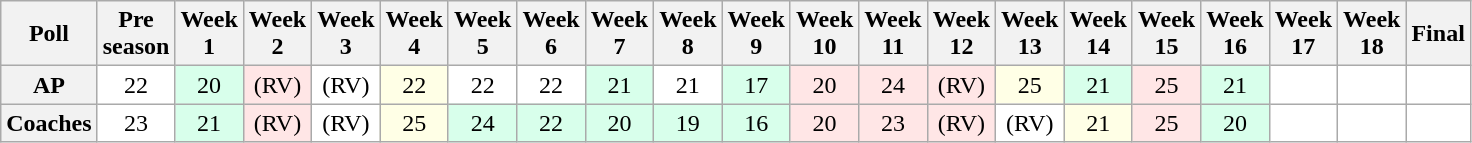<table class="wikitable" style="white-space:nowrap;">
<tr>
<th>Poll</th>
<th>Pre<br>season</th>
<th>Week<br>1</th>
<th>Week<br> 2</th>
<th>Week<br> 3</th>
<th>Week<br> 4</th>
<th>Week<br> 5</th>
<th>Week<br> 6</th>
<th>Week<br> 7</th>
<th>Week<br> 8</th>
<th>Week <br> 9</th>
<th>Week<br> 10</th>
<th>Week<br> 11</th>
<th>Week<br> 12</th>
<th>Week<br> 13</th>
<th>Week<br> 14</th>
<th>Week<br> 15</th>
<th>Week<br> 16</th>
<th>Week<br> 17</th>
<th>Week<br> 18</th>
<th>Final</th>
</tr>
<tr style="text-align:center;">
<th>AP</th>
<td style="background:#FFF;">22</td>
<td style="background:#D8FFEB;">20</td>
<td style="background:#FFE6E6;">(RV)</td>
<td style="background:#FFF;">(RV)</td>
<td style="background:#FFFFE6;">22</td>
<td style="background:#FFF;">22</td>
<td style="background:#FFF;">22</td>
<td style="background:#D8FFEB;">21</td>
<td style="background:#FFF;">21</td>
<td style="background:#D8FFEB;">17</td>
<td style="background:#FFE6E6;">20</td>
<td style="background:#FFE6E6;">24</td>
<td style="background:#FFE6E6;">(RV)</td>
<td style="background:#FFFFE6;">25</td>
<td style="background:#D8FFEB;">21</td>
<td style="background:#FFE6E6;">25</td>
<td style="background:#D8FFEB;">21</td>
<td style="background:#FFF;"></td>
<td style="background:#FFF;"></td>
<td style="background:#FFF;"></td>
</tr>
<tr style="text-align:center;">
<th>Coaches</th>
<td style="background:#FFF;">23</td>
<td style="background:#D8FFEB;">21</td>
<td style="background:#FFE6E6;">(RV)</td>
<td style="background:#FFF;">(RV)</td>
<td style="background:#FFFFE6;">25</td>
<td style="background:#D8FFEB;">24</td>
<td style="background:#D8FFEB;">22</td>
<td style="background:#D8FFEB;">20</td>
<td style="background:#D8FFEB;">19</td>
<td style="background:#D8FFEB;">16</td>
<td style="background:#FFE6E6;">20</td>
<td style="background:#FFE6E6;">23</td>
<td style="background:#FFE6E6;">(RV)</td>
<td style="background:#FFF;">(RV)</td>
<td style="background:#FFFFE6;">21</td>
<td style="background:#FFE6E6;">25</td>
<td style="background:#D8FFEB;">20</td>
<td style="background:#FFF;"></td>
<td style="background:#FFF;"></td>
<td style="background:#FFF;"></td>
</tr>
</table>
